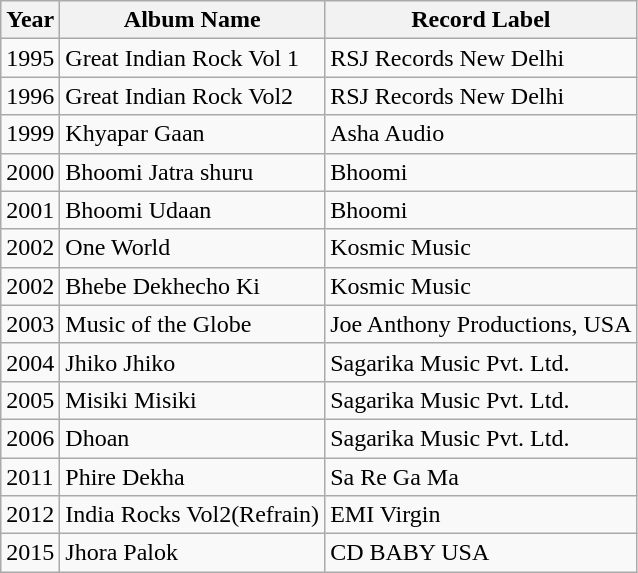<table class="wikitable">
<tr>
<th>Year</th>
<th>Album Name</th>
<th>Record Label</th>
</tr>
<tr>
<td>1995</td>
<td>Great Indian Rock Vol 1</td>
<td>RSJ Records New Delhi</td>
</tr>
<tr>
<td>1996</td>
<td>Great Indian Rock Vol2</td>
<td>RSJ Records New Delhi</td>
</tr>
<tr>
<td>1999</td>
<td>Khyapar Gaan</td>
<td>Asha Audio</td>
</tr>
<tr>
<td>2000</td>
<td>Bhoomi Jatra shuru</td>
<td>Bhoomi</td>
</tr>
<tr>
<td>2001</td>
<td>Bhoomi Udaan</td>
<td>Bhoomi</td>
</tr>
<tr>
<td>2002</td>
<td>One World</td>
<td>Kosmic Music</td>
</tr>
<tr>
<td>2002</td>
<td>Bhebe Dekhecho Ki</td>
<td>Kosmic Music</td>
</tr>
<tr>
<td>2003</td>
<td>Music of the Globe</td>
<td>Joe Anthony Productions, USA</td>
</tr>
<tr>
<td>2004</td>
<td>Jhiko Jhiko</td>
<td>Sagarika Music Pvt. Ltd.</td>
</tr>
<tr>
<td>2005</td>
<td>Misiki Misiki</td>
<td>Sagarika Music Pvt. Ltd.</td>
</tr>
<tr>
<td>2006</td>
<td>Dhoan</td>
<td>Sagarika Music Pvt. Ltd.</td>
</tr>
<tr>
<td>2011</td>
<td>Phire Dekha</td>
<td>Sa Re Ga Ma</td>
</tr>
<tr>
<td>2012</td>
<td>India Rocks Vol2(Refrain)</td>
<td>EMI Virgin</td>
</tr>
<tr>
<td>2015</td>
<td>Jhora Palok</td>
<td>CD BABY USA</td>
</tr>
</table>
